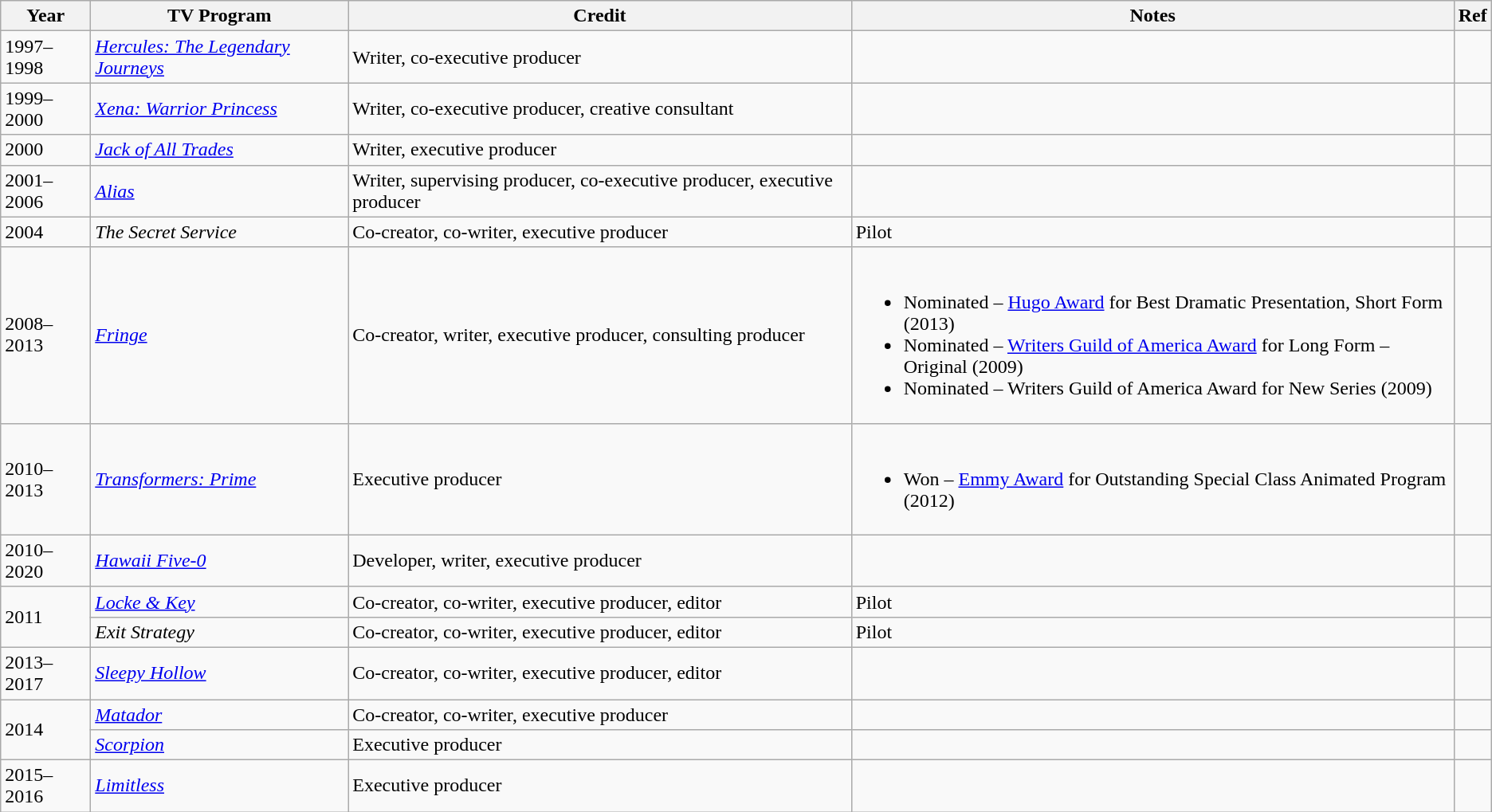<table class="wikitable">
<tr>
<th>Year</th>
<th>TV Program</th>
<th>Credit</th>
<th>Notes</th>
<th>Ref</th>
</tr>
<tr>
<td>1997–1998</td>
<td><em><a href='#'>Hercules: The Legendary Journeys</a></em></td>
<td>Writer, co-executive producer</td>
<td></td>
<td></td>
</tr>
<tr>
<td>1999–2000</td>
<td><em><a href='#'>Xena: Warrior Princess</a></em></td>
<td>Writer, co-executive producer, creative consultant</td>
<td></td>
<td></td>
</tr>
<tr>
<td>2000</td>
<td><em><a href='#'>Jack of All Trades</a></em></td>
<td>Writer, executive producer</td>
<td></td>
<td></td>
</tr>
<tr>
<td>2001–2006</td>
<td><em><a href='#'>Alias</a></em></td>
<td>Writer, supervising producer, co-executive producer, executive producer</td>
<td></td>
<td></td>
</tr>
<tr>
<td>2004</td>
<td><em>The Secret Service</em></td>
<td>Co-creator, co-writer, executive producer</td>
<td>Pilot</td>
<td></td>
</tr>
<tr>
<td>2008–2013</td>
<td><em><a href='#'>Fringe</a></em></td>
<td>Co-creator, writer, executive producer, consulting producer</td>
<td><br><ul><li>Nominated – <a href='#'>Hugo Award</a> for Best Dramatic Presentation, Short Form (2013)</li><li>Nominated – <a href='#'>Writers Guild of America Award</a> for Long Form – Original (2009)</li><li>Nominated – Writers Guild of America Award for New Series (2009)</li></ul></td>
<td></td>
</tr>
<tr>
<td>2010–2013</td>
<td><em><a href='#'>Transformers: Prime</a></em></td>
<td>Executive producer</td>
<td><br><ul><li>Won – <a href='#'>Emmy Award</a> for Outstanding Special Class Animated Program (2012)</li></ul></td>
<td></td>
</tr>
<tr>
<td>2010–2020</td>
<td><em><a href='#'>Hawaii Five-0</a></em></td>
<td>Developer, writer, executive producer</td>
<td></td>
<td></td>
</tr>
<tr>
<td rowspan=2>2011</td>
<td><em><a href='#'>Locke & Key</a></em></td>
<td>Co-creator, co-writer, executive producer, editor</td>
<td>Pilot</td>
<td></td>
</tr>
<tr>
<td><em>Exit Strategy</em></td>
<td>Co-creator, co-writer, executive producer, editor</td>
<td>Pilot</td>
<td></td>
</tr>
<tr>
<td>2013–2017</td>
<td><em><a href='#'>Sleepy Hollow</a></em></td>
<td>Co-creator, co-writer, executive producer, editor</td>
<td></td>
<td></td>
</tr>
<tr>
<td rowspan=2>2014</td>
<td><em><a href='#'>Matador</a></em></td>
<td>Co-creator, co-writer, executive producer</td>
<td></td>
<td></td>
</tr>
<tr>
<td><em><a href='#'>Scorpion</a></em></td>
<td>Executive producer</td>
<td></td>
<td></td>
</tr>
<tr>
<td>2015–2016</td>
<td><em><a href='#'>Limitless</a></em></td>
<td>Executive producer</td>
<td></td>
<td></td>
</tr>
</table>
